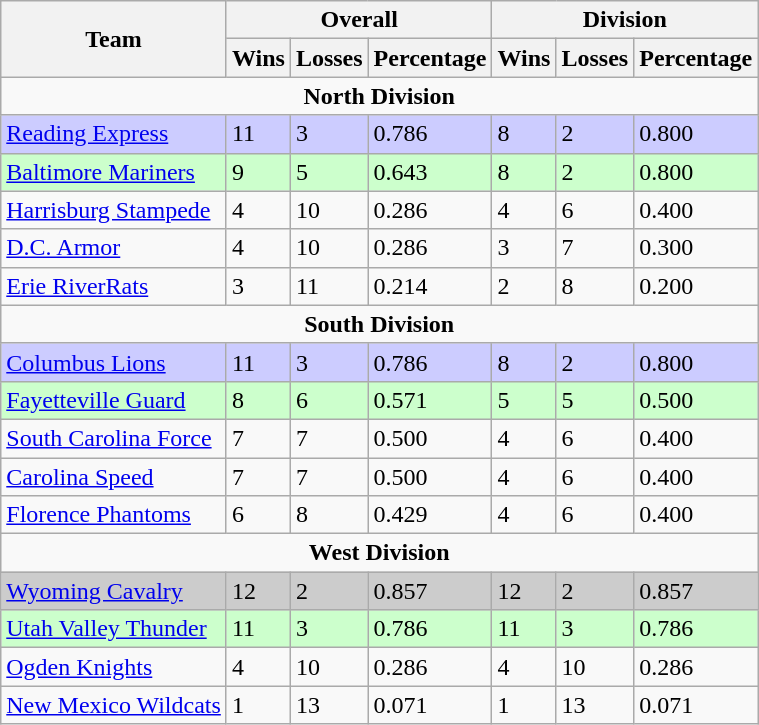<table class="wikitable">
<tr>
<th rowspan="2" align="center">Team</th>
<th colspan="3" align="center">Overall</th>
<th colspan="3" align="center">Division</th>
</tr>
<tr>
<th>Wins</th>
<th>Losses</th>
<th>Percentage</th>
<th>Wins</th>
<th>Losses</th>
<th>Percentage</th>
</tr>
<tr>
<td colspan="7" align="center"><strong>North Division</strong></td>
</tr>
<tr bgcolor=#ccccff>
<td><a href='#'>Reading Express</a></td>
<td>11</td>
<td>3</td>
<td>0.786</td>
<td>8</td>
<td>2</td>
<td>0.800</td>
</tr>
<tr bgcolor=#ccffcc>
<td><a href='#'>Baltimore Mariners</a></td>
<td>9</td>
<td>5</td>
<td>0.643</td>
<td>8</td>
<td>2</td>
<td>0.800</td>
</tr>
<tr>
<td><a href='#'>Harrisburg Stampede</a></td>
<td>4</td>
<td>10</td>
<td>0.286</td>
<td>4</td>
<td>6</td>
<td>0.400</td>
</tr>
<tr>
<td><a href='#'>D.C. Armor</a></td>
<td>4</td>
<td>10</td>
<td>0.286</td>
<td>3</td>
<td>7</td>
<td>0.300</td>
</tr>
<tr>
<td><a href='#'>Erie RiverRats</a></td>
<td>3</td>
<td>11</td>
<td>0.214</td>
<td>2</td>
<td>8</td>
<td>0.200</td>
</tr>
<tr>
<td colspan="7" align="center"><strong>South Division</strong></td>
</tr>
<tr bgcolor=#ccccff>
<td><a href='#'>Columbus Lions</a></td>
<td>11</td>
<td>3</td>
<td>0.786</td>
<td>8</td>
<td>2</td>
<td>0.800</td>
</tr>
<tr bgcolor=#ccffcc>
<td><a href='#'>Fayetteville Guard</a></td>
<td>8</td>
<td>6</td>
<td>0.571</td>
<td>5</td>
<td>5</td>
<td>0.500</td>
</tr>
<tr>
<td><a href='#'>South Carolina Force</a></td>
<td>7</td>
<td>7</td>
<td>0.500</td>
<td>4</td>
<td>6</td>
<td>0.400</td>
</tr>
<tr>
<td><a href='#'>Carolina Speed</a></td>
<td>7</td>
<td>7</td>
<td>0.500</td>
<td>4</td>
<td>6</td>
<td>0.400</td>
</tr>
<tr>
<td><a href='#'>Florence Phantoms</a></td>
<td>6</td>
<td>8</td>
<td>0.429</td>
<td>4</td>
<td>6</td>
<td>0.400</td>
</tr>
<tr>
<td colspan="7" align="center"><strong>West Division</strong></td>
</tr>
<tr bgcolor=#cccccc>
<td><a href='#'>Wyoming Cavalry</a></td>
<td>12</td>
<td>2</td>
<td>0.857</td>
<td>12</td>
<td>2</td>
<td>0.857</td>
</tr>
<tr bgcolor=#ccffcc>
<td><a href='#'>Utah Valley Thunder</a></td>
<td>11</td>
<td>3</td>
<td>0.786</td>
<td>11</td>
<td>3</td>
<td>0.786</td>
</tr>
<tr>
<td><a href='#'>Ogden Knights</a></td>
<td>4</td>
<td>10</td>
<td>0.286</td>
<td>4</td>
<td>10</td>
<td>0.286</td>
</tr>
<tr>
<td><a href='#'>New Mexico Wildcats</a></td>
<td>1</td>
<td>13</td>
<td>0.071</td>
<td>1</td>
<td>13</td>
<td>0.071</td>
</tr>
</table>
